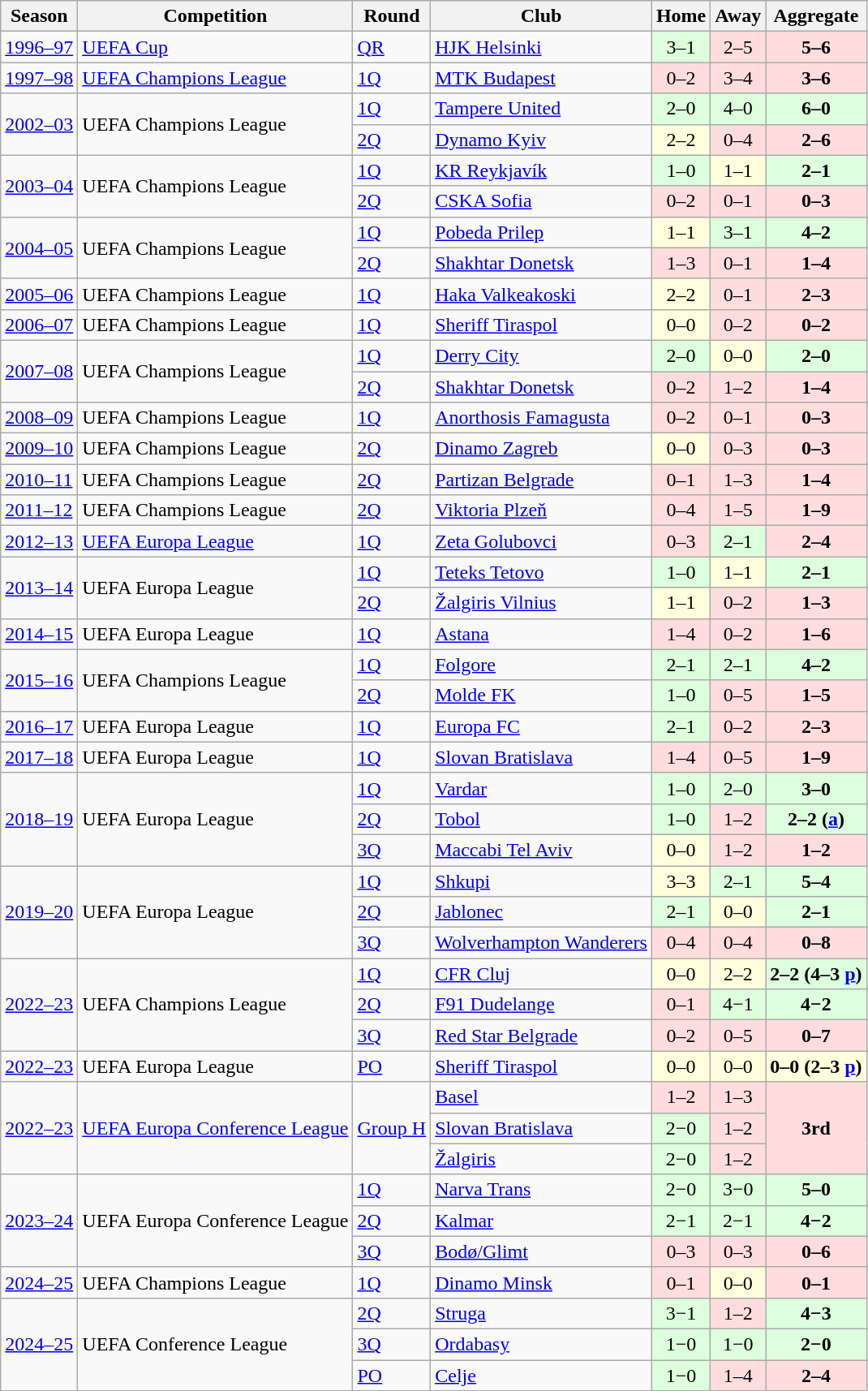<table class="wikitable plainrowheaders">
<tr bgcolor="#e4e4e4">
<th style="border-bottom:1px solid #AAAAAA">Season</th>
<th style="border-bottom:1px solid #AAAAAA">Competition</th>
<th style="border-bottom:1px solid #AAAAAA">Round</th>
<th style="border-bottom:1px solid #AAAAAA">Club</th>
<th style="border-bottom:1px solid #AAAAAA" align="center">Home</th>
<th style="border-bottom:1px solid #AAAAAA" align="center">Away</th>
<th style="border-bottom:1px solid #AAAAAA" align="center">Aggregate</th>
</tr>
<tr>
<td><a href='#'>1996–97</a></td>
<td><a href='#'>UEFA Cup</a></td>
<td><a href='#'>QR</a></td>
<td> <a href='#'>HJK Helsinki</a></td>
<td align="center" bgcolor="#ddffdd">3–1</td>
<td align="center" bgcolor="#fdd">2–5 </td>
<td align="center" bgcolor="#fdd"><strong>5–6</strong></td>
</tr>
<tr>
<td><a href='#'>1997–98</a></td>
<td><a href='#'>UEFA Champions League</a></td>
<td><a href='#'>1Q</a></td>
<td> <a href='#'>MTK Budapest</a></td>
<td align="center" bgcolor="#fdd">0–2</td>
<td align="center" bgcolor="#fdd">3–4</td>
<td align="center" bgcolor="#fdd"><strong>3–6</strong></td>
</tr>
<tr>
<td rowspan="2"><a href='#'>2002–03</a></td>
<td rowspan="2">UEFA Champions League</td>
<td><a href='#'>1Q</a></td>
<td> <a href='#'>Tampere United</a></td>
<td align="center" bgcolor="#ddffdd">2–0</td>
<td align="center" bgcolor="#ddffdd">4–0</td>
<td align="center" bgcolor="#ddffdd"><strong>6–0</strong></td>
</tr>
<tr>
<td><a href='#'>2Q</a></td>
<td> <a href='#'>Dynamo Kyiv</a></td>
<td align="center" bgcolor="#ffffdd">2–2</td>
<td align="center" bgcolor="#fdd">0–4</td>
<td align="center" bgcolor="#fdd"><strong>2–6</strong></td>
</tr>
<tr>
<td rowspan="2"><a href='#'>2003–04</a></td>
<td rowspan="2">UEFA Champions League</td>
<td><a href='#'>1Q</a></td>
<td> <a href='#'>KR Reykjavík</a></td>
<td align="center" bgcolor="#ddffdd">1–0</td>
<td align="center" bgcolor="#ffffdd">1–1</td>
<td align="center" bgcolor="#ddffdd"><strong>2–1</strong></td>
</tr>
<tr>
<td><a href='#'>2Q</a></td>
<td> <a href='#'>CSKA Sofia</a></td>
<td align="center" bgcolor="#fdd">0–2</td>
<td align="center" bgcolor="#fdd">0–1</td>
<td align="center" bgcolor="#fdd"><strong>0–3</strong></td>
</tr>
<tr>
<td rowspan="2"><a href='#'>2004–05</a></td>
<td rowspan="2">UEFA Champions League</td>
<td><a href='#'>1Q</a></td>
<td> <a href='#'>Pobeda Prilep</a></td>
<td align="center" bgcolor="#ffffdd">1–1</td>
<td align="center" bgcolor="#ddffdd">3–1</td>
<td align="center" bgcolor="#ddffdd"><strong>4–2</strong></td>
</tr>
<tr>
<td><a href='#'>2Q</a></td>
<td> <a href='#'>Shakhtar Donetsk</a></td>
<td align="center" bgcolor="#fdd">1–3</td>
<td align="center" bgcolor="#fdd">0–1</td>
<td align="center" bgcolor="#fdd"><strong>1–4</strong></td>
</tr>
<tr>
<td><a href='#'>2005–06</a></td>
<td>UEFA Champions League</td>
<td><a href='#'>1Q</a></td>
<td> <a href='#'>Haka Valkeakoski</a></td>
<td align="center" bgcolor="#ffffdd">2–2</td>
<td align="center" bgcolor="#fdd">0–1</td>
<td align="center" bgcolor="#fdd"><strong>2–3</strong></td>
</tr>
<tr>
<td><a href='#'>2006–07</a></td>
<td>UEFA Champions League</td>
<td><a href='#'>1Q</a></td>
<td> <a href='#'>Sheriff Tiraspol</a></td>
<td align="center" bgcolor="#ffffdd">0–0</td>
<td align="center" bgcolor="#fdd">0–2</td>
<td align="center" bgcolor="#fdd"><strong>0–2</strong></td>
</tr>
<tr>
<td rowspan="2"><a href='#'>2007–08</a></td>
<td rowspan="2">UEFA Champions League</td>
<td><a href='#'>1Q</a></td>
<td> <a href='#'>Derry City</a></td>
<td align="center" bgcolor="#ddffdd">2–0</td>
<td align="center" bgcolor="#ffffdd">0–0</td>
<td align="center" bgcolor="#ddffdd"><strong>2–0</strong></td>
</tr>
<tr>
<td><a href='#'>2Q</a></td>
<td> <a href='#'>Shakhtar Donetsk</a></td>
<td align="center" bgcolor="#fdd">0–2</td>
<td align="center" bgcolor="#fdd">1–2</td>
<td align="center" bgcolor="#fdd"><strong>1–4</strong></td>
</tr>
<tr>
<td><a href='#'>2008–09</a></td>
<td>UEFA Champions League</td>
<td><a href='#'>1Q</a></td>
<td> <a href='#'>Anorthosis Famagusta</a></td>
<td align="center" bgcolor="#fdd">0–2</td>
<td align="center" bgcolor="#fdd">0–1</td>
<td align="center" bgcolor="#fdd"><strong>0–3</strong></td>
</tr>
<tr>
<td><a href='#'>2009–10</a></td>
<td>UEFA Champions League</td>
<td><a href='#'>2Q</a></td>
<td> <a href='#'>Dinamo Zagreb</a></td>
<td align="center" bgcolor="#ffffdd">0–0</td>
<td align="center" bgcolor="#fdd">0–3</td>
<td align="center" bgcolor="#fdd"><strong>0–3</strong></td>
</tr>
<tr>
<td><a href='#'>2010–11</a></td>
<td>UEFA Champions League</td>
<td><a href='#'>2Q</a></td>
<td> <a href='#'>Partizan Belgrade</a></td>
<td align="center" bgcolor="#fdd">0–1</td>
<td align="center" bgcolor="#fdd">1–3</td>
<td align="center" bgcolor="#fdd"><strong>1–4</strong></td>
</tr>
<tr>
<td><a href='#'>2011–12</a></td>
<td>UEFA Champions League</td>
<td><a href='#'>2Q</a></td>
<td> <a href='#'>Viktoria Plzeň</a></td>
<td align="center" bgcolor="#fdd">0–4</td>
<td align="center" bgcolor="#fdd">1–5</td>
<td align="center" bgcolor="#fdd"><strong>1–9</strong></td>
</tr>
<tr>
<td><a href='#'>2012–13</a></td>
<td><a href='#'>UEFA Europa League</a></td>
<td><a href='#'>1Q</a></td>
<td> <a href='#'>Zeta Golubovci</a></td>
<td align="center" bgcolor="#fdd">0–3</td>
<td align="center" bgcolor="#ddffdd">2–1</td>
<td align="center" bgcolor="#fdd"><strong>2–4</strong></td>
</tr>
<tr>
<td rowspan="2"><a href='#'>2013–14</a></td>
<td rowspan="2">UEFA Europa League</td>
<td><a href='#'>1Q</a></td>
<td> <a href='#'>Teteks Tetovo</a></td>
<td align="center" bgcolor="#ddffdd">1–0</td>
<td align="center" bgcolor="#ffffdd">1–1</td>
<td align="center" bgcolor="#ddffdd"><strong>2–1</strong></td>
</tr>
<tr>
<td><a href='#'>2Q</a></td>
<td> <a href='#'>Žalgiris Vilnius</a></td>
<td align="center" bgcolor="#ffffdd">1–1</td>
<td align="center" bgcolor="#fdd">0–2</td>
<td align="center" bgcolor="#fdd"><strong>1–3</strong></td>
</tr>
<tr>
<td><a href='#'>2014–15</a></td>
<td>UEFA Europa League</td>
<td><a href='#'>1Q</a></td>
<td> <a href='#'>Astana</a></td>
<td align="center" bgcolor="#fdd">1–4</td>
<td align="center" bgcolor="#fdd">0–2</td>
<td align="center" bgcolor="#fdd"><strong>1–6</strong></td>
</tr>
<tr>
<td rowspan="2"><a href='#'>2015–16</a></td>
<td rowspan="2">UEFA Champions League</td>
<td><a href='#'>1Q</a></td>
<td> <a href='#'>Folgore</a></td>
<td align="center" bgcolor="#ddffdd">2–1</td>
<td align="center" bgcolor="#ddffdd">2–1</td>
<td align="center" bgcolor="#ddffdd"><strong>4–2</strong></td>
</tr>
<tr>
<td><a href='#'>2Q</a></td>
<td> <a href='#'>Molde FK</a></td>
<td align="center" bgcolor="#ddffdd">1–0</td>
<td align="center" bgcolor="#fdd">0–5</td>
<td align="center" bgcolor="#fdd"><strong>1–5</strong></td>
</tr>
<tr>
<td><a href='#'>2016–17</a></td>
<td>UEFA Europa League</td>
<td><a href='#'>1Q</a></td>
<td> <a href='#'>Europa FC</a></td>
<td align="center" bgcolor="#ddffdd">2–1</td>
<td align="center" bgcolor="#fdd">0–2</td>
<td align="center" bgcolor="#fdd"><strong>2–3</strong></td>
</tr>
<tr>
<td><a href='#'>2017–18</a></td>
<td>UEFA Europa League</td>
<td><a href='#'>1Q</a></td>
<td> <a href='#'>Slovan Bratislava</a></td>
<td align="center" bgcolor="#fdd">1–4</td>
<td align="center" bgcolor="#fdd">0–5</td>
<td align="center" bgcolor="#fdd"><strong>1–9</strong></td>
</tr>
<tr>
<td rowspan="3"><a href='#'>2018–19</a></td>
<td rowspan="3">UEFA Europa League</td>
<td><a href='#'>1Q</a></td>
<td> <a href='#'>Vardar</a></td>
<td align="center" bgcolor="#ddffdd">1–0</td>
<td align="center" bgcolor="#ddffdd">2–0</td>
<td align="center" bgcolor="#ddffdd"><strong>3–0</strong></td>
</tr>
<tr>
<td><a href='#'>2Q</a></td>
<td> <a href='#'>Tobol</a></td>
<td align="center" bgcolor="#ddffdd">1–0</td>
<td align="center" bgcolor="#fdd">1–2</td>
<td align="center" bgcolor="#ddffdd"><strong>2–2 (<a href='#'>a</a>)</strong></td>
</tr>
<tr>
<td><a href='#'>3Q</a></td>
<td> <a href='#'>Maccabi Tel Aviv</a></td>
<td align="center" bgcolor="#ffffdd">0–0</td>
<td align="center" bgcolor="#fdd">1–2</td>
<td align="center" bgcolor="#fdd"><strong>1–2</strong></td>
</tr>
<tr>
<td rowspan="3"><a href='#'>2019–20</a></td>
<td rowspan="3">UEFA Europa League</td>
<td><a href='#'>1Q</a></td>
<td> <a href='#'>Shkupi</a></td>
<td align="center" bgcolor="#ffffdd">3–3</td>
<td align="center" bgcolor="#ddffdd">2–1</td>
<td align="center" bgcolor="#ddffdd"><strong>5–4</strong></td>
</tr>
<tr>
<td><a href='#'>2Q</a></td>
<td> <a href='#'>Jablonec</a></td>
<td align="center" bgcolor="#ddffdd">2–1</td>
<td align="center" bgcolor="#ffffdd">0–0</td>
<td align="center" bgcolor="#ddffdd"><strong>2–1</strong></td>
</tr>
<tr>
<td><a href='#'>3Q</a></td>
<td> <a href='#'>Wolverhampton Wanderers</a></td>
<td align="center" bgcolor="#fdd">0–4</td>
<td align="center" bgcolor="#fdd">0–4</td>
<td align="center" bgcolor="#fdd"><strong>0–8</strong></td>
</tr>
<tr>
<td rowspan="3"><a href='#'>2022–23</a></td>
<td rowspan="3">UEFA Champions League</td>
<td><a href='#'>1Q</a></td>
<td> <a href='#'>CFR Cluj</a></td>
<td align="center" bgcolor="#ffffdd">0–0</td>
<td align="center" bgcolor="#ffffdd">2–2 </td>
<td align="center" bgcolor="#ddffdd"><strong>2–2 (4–3 <a href='#'>p</a>)</strong></td>
</tr>
<tr>
<td><a href='#'>2Q</a></td>
<td> <a href='#'>F91 Dudelange</a></td>
<td align="center" bgcolor="#fdd">0–1</td>
<td align="center" bgcolor="#ddffdd">4−1</td>
<td align="center" bgcolor="#ddffdd"><strong>4−2</strong></td>
</tr>
<tr>
<td><a href='#'>3Q</a></td>
<td> <a href='#'>Red Star Belgrade</a></td>
<td align="center" bgcolor="#fdd">0–2</td>
<td align="center" bgcolor="#fdd">0–5</td>
<td align="center" bgcolor="#fdd"><strong>0–7</strong></td>
</tr>
<tr>
<td><a href='#'>2022–23</a></td>
<td>UEFA Europa League</td>
<td><a href='#'>PO</a></td>
<td> <a href='#'>Sheriff Tiraspol</a></td>
<td align="center" bgcolor="#ffffdd">0–0</td>
<td align="center" bgcolor="#ffffdd">0–0</td>
<td align="center" bgcolor="#ffffdd"><strong>0–0 (2–3 <a href='#'>p</a>)</strong></td>
</tr>
<tr>
<td rowspan="3"><a href='#'>2022–23</a></td>
<td rowspan="3"><a href='#'>UEFA Europa Conference League</a></td>
<td rowspan="3"><a href='#'>Group H</a></td>
<td> <a href='#'>Basel</a></td>
<td align="center" bgcolor="#fdd">1–2</td>
<td align="center" bgcolor="#fdd">1–3</td>
<td rowspan="3" align="center" bgcolor="#fdd"><strong>3rd</strong></td>
</tr>
<tr>
<td> <a href='#'>Slovan Bratislava</a></td>
<td align="center" bgcolor="#ddffdd">2−0</td>
<td align="center" bgcolor="#fdd">1–2</td>
</tr>
<tr>
<td> <a href='#'>Žalgiris</a></td>
<td align="center" bgcolor="#ddffdd">2−0</td>
<td align="center" bgcolor="#fdd">1–2</td>
</tr>
<tr>
<td rowspan=3><a href='#'>2023–24</a></td>
<td rowspan=3>UEFA Europa Conference League</td>
<td><a href='#'>1Q</a></td>
<td> <a href='#'>Narva Trans</a></td>
<td align="center" bgcolor="#ddffdd">2−0</td>
<td align="center" bgcolor="#ddffdd">3−0</td>
<td align="center" bgcolor="#ddffdd"><strong>5–0</strong></td>
</tr>
<tr>
<td><a href='#'>2Q</a></td>
<td> <a href='#'>Kalmar</a></td>
<td align="center" bgcolor="#ddffdd">2−1</td>
<td align="center" bgcolor="#ddffdd">2−1</td>
<td align="center" bgcolor="#ddffdd"><strong>4−2</strong></td>
</tr>
<tr>
<td><a href='#'>3Q</a></td>
<td> <a href='#'>Bodø/Glimt</a></td>
<td align="center" bgcolor="#fdd">0–3</td>
<td align="center" bgcolor="#fdd">0–3</td>
<td align="center" bgcolor="#fdd"><strong>0–6</strong></td>
</tr>
<tr>
<td><a href='#'>2024–25</a></td>
<td>UEFA Champions League</td>
<td><a href='#'>1Q</a></td>
<td> <a href='#'>Dinamo Minsk</a></td>
<td align="center" bgcolor="#fdd">0–1</td>
<td align="center" bgcolor="#ffffdd">0–0</td>
<td align="center" bgcolor="#fdd"><strong>0–1</strong></td>
</tr>
<tr>
<td rowspan=3><a href='#'>2024–25</a></td>
<td rowspan=3>UEFA Conference League</td>
<td><a href='#'>2Q</a></td>
<td> <a href='#'>Struga</a></td>
<td align="center" bgcolor="#ddffdd">3−1</td>
<td align="center" bgcolor="#fdd">1–2</td>
<td align="center" bgcolor="#ddffdd"><strong>4−3</strong></td>
</tr>
<tr>
<td><a href='#'>3Q</a></td>
<td> <a href='#'>Ordabasy</a></td>
<td align="center" bgcolor="#ddffdd">1−0</td>
<td align="center" bgcolor="#ddffdd">1−0</td>
<td align="center" bgcolor="#ddffdd"><strong>2−0</strong></td>
</tr>
<tr>
<td><a href='#'>PO</a></td>
<td> <a href='#'>Celje</a></td>
<td align="center" bgcolor="#ddffdd">1−0</td>
<td align="center" bgcolor="#fdd">1–4</td>
<td align="center" bgcolor="#fdd"><strong>2–4</strong></td>
</tr>
</table>
